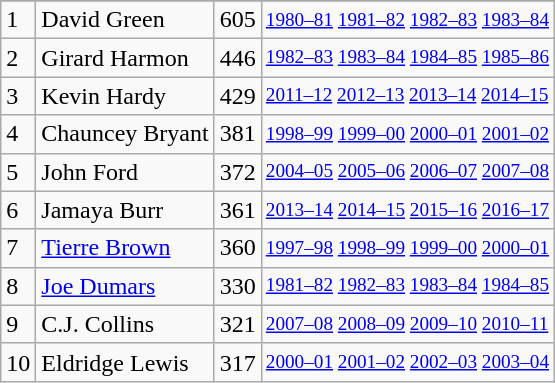<table class="wikitable">
<tr>
</tr>
<tr>
<td>1</td>
<td>David Green</td>
<td>605</td>
<td style="font-size:80%;"><a href='#'>1980–81</a> <a href='#'>1981–82</a> <a href='#'>1982–83</a> <a href='#'>1983–84</a></td>
</tr>
<tr>
<td>2</td>
<td>Girard Harmon</td>
<td>446</td>
<td style="font-size:80%;"><a href='#'>1982–83</a> <a href='#'>1983–84</a> <a href='#'>1984–85</a> <a href='#'>1985–86</a></td>
</tr>
<tr>
<td>3</td>
<td>Kevin Hardy</td>
<td>429</td>
<td style="font-size:80%;"><a href='#'>2011–12</a> <a href='#'>2012–13</a> <a href='#'>2013–14</a> <a href='#'>2014–15</a></td>
</tr>
<tr>
<td>4</td>
<td>Chauncey Bryant</td>
<td>381</td>
<td style="font-size:80%;"><a href='#'>1998–99</a> <a href='#'>1999–00</a> <a href='#'>2000–01</a> <a href='#'>2001–02</a></td>
</tr>
<tr>
<td>5</td>
<td>John Ford</td>
<td>372</td>
<td style="font-size:80%;"><a href='#'>2004–05</a> <a href='#'>2005–06</a> <a href='#'>2006–07</a> <a href='#'>2007–08</a></td>
</tr>
<tr>
<td>6</td>
<td>Jamaya Burr</td>
<td>361</td>
<td style="font-size:80%;"><a href='#'>2013–14</a> <a href='#'>2014–15</a> <a href='#'>2015–16</a> <a href='#'>2016–17</a></td>
</tr>
<tr>
<td>7</td>
<td><a href='#'>Tierre Brown</a></td>
<td>360</td>
<td style="font-size:80%;"><a href='#'>1997–98</a> <a href='#'>1998–99</a> <a href='#'>1999–00</a> <a href='#'>2000–01</a></td>
</tr>
<tr>
<td>8</td>
<td><a href='#'>Joe Dumars</a></td>
<td>330</td>
<td style="font-size:80%;"><a href='#'>1981–82</a> <a href='#'>1982–83</a> <a href='#'>1983–84</a> <a href='#'>1984–85</a></td>
</tr>
<tr>
<td>9</td>
<td>C.J. Collins</td>
<td>321</td>
<td style="font-size:80%;"><a href='#'>2007–08</a> <a href='#'>2008–09</a> <a href='#'>2009–10</a> <a href='#'>2010–11</a></td>
</tr>
<tr>
<td>10</td>
<td>Eldridge Lewis</td>
<td>317</td>
<td style="font-size:80%;"><a href='#'>2000–01</a> <a href='#'>2001–02</a> <a href='#'>2002–03</a> <a href='#'>2003–04</a></td>
</tr>
</table>
